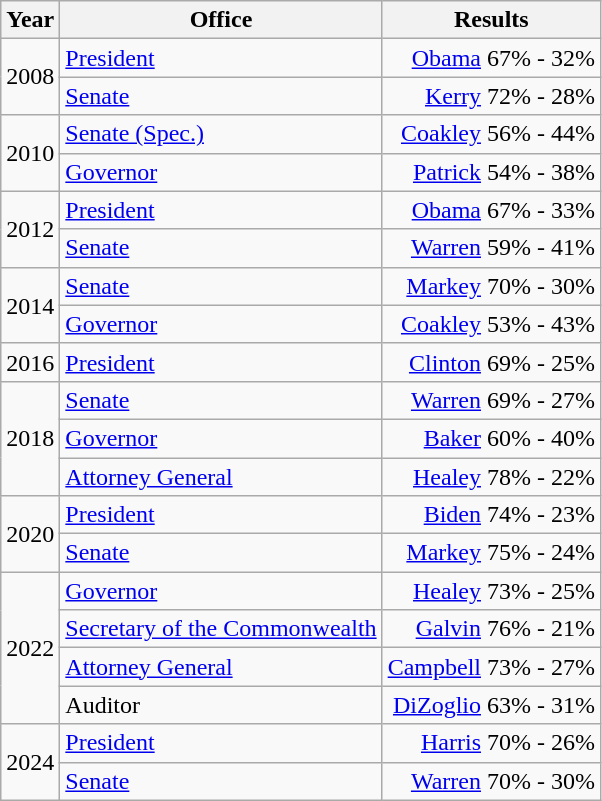<table class=wikitable>
<tr>
<th>Year</th>
<th>Office</th>
<th>Results</th>
</tr>
<tr>
<td rowspan=2>2008</td>
<td><a href='#'>President</a></td>
<td align="right" ><a href='#'>Obama</a> 67% - 32%</td>
</tr>
<tr>
<td><a href='#'>Senate</a></td>
<td align="right" ><a href='#'>Kerry</a> 72% - 28%</td>
</tr>
<tr>
<td rowspan=2>2010</td>
<td><a href='#'>Senate (Spec.)</a></td>
<td align="right" ><a href='#'>Coakley</a> 56% - 44%</td>
</tr>
<tr>
<td><a href='#'>Governor</a></td>
<td align="right" ><a href='#'>Patrick</a> 54% - 38%</td>
</tr>
<tr>
<td rowspan=2>2012</td>
<td><a href='#'>President</a></td>
<td align="right" ><a href='#'>Obama</a> 67% - 33%</td>
</tr>
<tr>
<td><a href='#'>Senate</a></td>
<td align="right" ><a href='#'>Warren</a> 59% - 41%</td>
</tr>
<tr>
<td rowspan=2>2014</td>
<td><a href='#'>Senate</a></td>
<td align="right" ><a href='#'>Markey</a> 70% - 30%</td>
</tr>
<tr>
<td><a href='#'>Governor</a></td>
<td align="right" ><a href='#'>Coakley</a> 53% - 43%</td>
</tr>
<tr>
<td>2016</td>
<td><a href='#'>President</a></td>
<td align="right" ><a href='#'>Clinton</a> 69% - 25%</td>
</tr>
<tr>
<td rowspan=3>2018</td>
<td><a href='#'>Senate</a></td>
<td align="right" ><a href='#'>Warren</a> 69% - 27%</td>
</tr>
<tr>
<td><a href='#'>Governor</a></td>
<td align="right" ><a href='#'>Baker</a> 60% - 40%</td>
</tr>
<tr>
<td><a href='#'>Attorney General</a></td>
<td align="right" ><a href='#'>Healey</a> 78% - 22%</td>
</tr>
<tr>
<td rowspan=2>2020</td>
<td><a href='#'>President</a></td>
<td align="right" ><a href='#'>Biden</a> 74% - 23%</td>
</tr>
<tr>
<td><a href='#'>Senate</a></td>
<td align="right" ><a href='#'>Markey</a> 75% - 24%</td>
</tr>
<tr>
<td rowspan=4>2022</td>
<td><a href='#'>Governor</a></td>
<td align="right" ><a href='#'>Healey</a> 73% - 25%</td>
</tr>
<tr>
<td><a href='#'>Secretary of the Commonwealth</a></td>
<td align="right" ><a href='#'>Galvin</a> 76% - 21%</td>
</tr>
<tr>
<td><a href='#'>Attorney General</a></td>
<td align="right" ><a href='#'>Campbell</a> 73% - 27%</td>
</tr>
<tr>
<td>Auditor</td>
<td align="right" ><a href='#'>DiZoglio</a> 63% - 31%</td>
</tr>
<tr>
<td rowspan=2>2024</td>
<td><a href='#'>President</a></td>
<td align="right" ><a href='#'>Harris</a> 70% - 26%</td>
</tr>
<tr>
<td><a href='#'>Senate</a></td>
<td align="right" ><a href='#'>Warren</a> 70% - 30%</td>
</tr>
</table>
